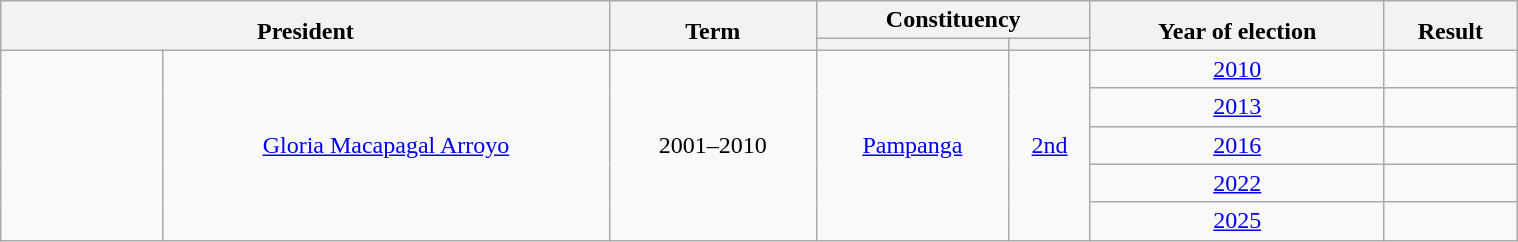<table class="wikitable" style="margin-left: auto; margin-right: auto; text-align:center;" width=80%>
<tr valign=bottom>
<th colspan=2 rowspan=2>President</th>
<th rowspan=2>Term</th>
<th colspan=2>Constituency</th>
<th rowspan=2>Year of election</th>
<th rowspan=2>Result</th>
</tr>
<tr>
<th></th>
<th></th>
</tr>
<tr align="center">
<td width=100px rowspan=5></td>
<td nowrap rowspan=5><a href='#'>Gloria Macapagal Arroyo</a></td>
<td rowspan=5>2001–2010</td>
<td rowspan=5><a href='#'>Pampanga</a></td>
<td rowspan=5><a href='#'>2nd</a></td>
<td><a href='#'>2010</a></td>
<td></td>
</tr>
<tr align="center">
<td><a href='#'>2013</a></td>
<td></td>
</tr>
<tr align="center">
<td><a href='#'>2016</a></td>
<td></td>
</tr>
<tr align="center">
<td><a href='#'>2022</a></td>
<td></td>
</tr>
<tr align="center">
<td><a href='#'>2025</a></td>
<td></td>
</tr>
</table>
